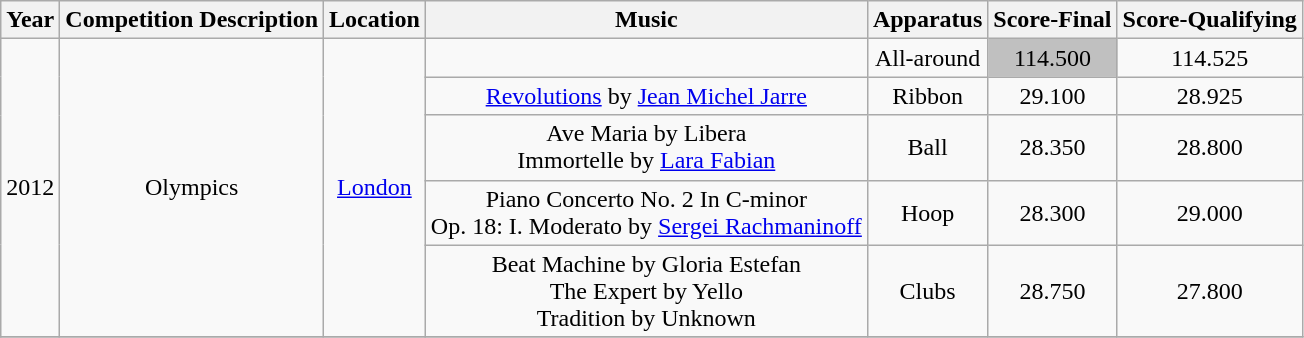<table class="wikitable" style="text-align:center">
<tr>
<th>Year</th>
<th>Competition Description</th>
<th>Location</th>
<th>Music</th>
<th>Apparatus</th>
<th>Score-Final</th>
<th>Score-Qualifying</th>
</tr>
<tr>
<td rowspan="5">2012</td>
<td rowspan="5">Olympics</td>
<td rowspan="5"><a href='#'>London</a></td>
<td></td>
<td>All-around</td>
<td bgcolor="silver">114.500</td>
<td>114.525</td>
</tr>
<tr>
<td><a href='#'>Revolutions</a> by <a href='#'>Jean Michel Jarre</a></td>
<td>Ribbon</td>
<td>29.100</td>
<td>28.925</td>
</tr>
<tr>
<td>Ave Maria by Libera <br> Immortelle by <a href='#'>Lara Fabian</a></td>
<td>Ball</td>
<td>28.350</td>
<td>28.800</td>
</tr>
<tr>
<td>Piano Concerto No. 2 In C-minor <br> Op. 18: I. Moderato by <a href='#'>Sergei Rachmaninoff</a></td>
<td>Hoop</td>
<td>28.300</td>
<td>29.000</td>
</tr>
<tr>
<td>Beat Machine by Gloria Estefan <br> The Expert by Yello <br> Tradition by Unknown</td>
<td>Clubs</td>
<td>28.750</td>
<td>27.800</td>
</tr>
<tr>
</tr>
</table>
